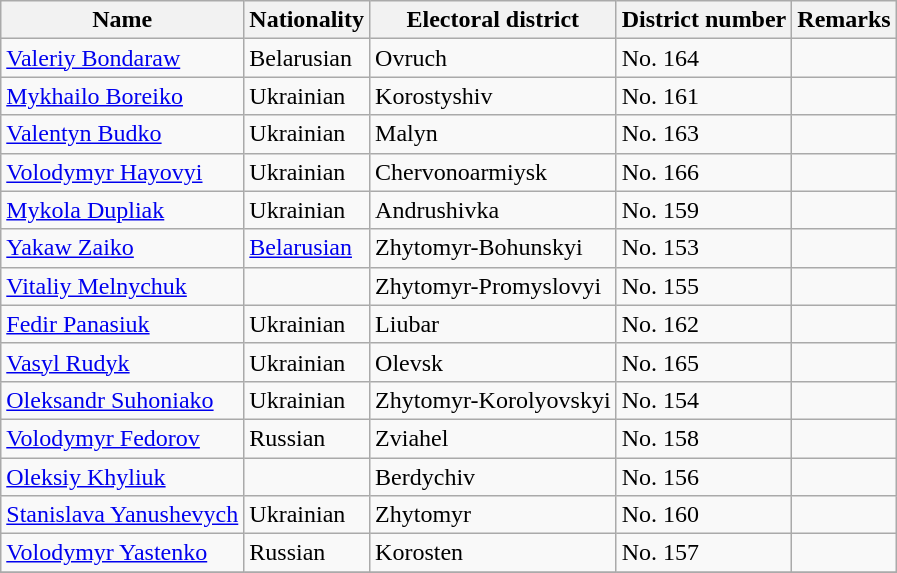<table class="wikitable standard sortable">
<tr>
<th>Name</th>
<th>Nationality</th>
<th>Electoral district</th>
<th>District number</th>
<th>Remarks</th>
</tr>
<tr>
<td><a href='#'>Valeriy Bondaraw</a></td>
<td>Belarusian</td>
<td>Ovruch</td>
<td>No. 164</td>
<td></td>
</tr>
<tr>
<td><a href='#'>Mykhailo Boreiko</a></td>
<td>Ukrainian</td>
<td>Korostyshiv</td>
<td>No. 161</td>
<td></td>
</tr>
<tr>
<td><a href='#'>Valentyn Budko</a></td>
<td>Ukrainian</td>
<td>Malyn</td>
<td>No. 163</td>
<td></td>
</tr>
<tr>
<td><a href='#'>Volodymyr Hayovyi</a></td>
<td>Ukrainian</td>
<td>Chervonoarmiysk</td>
<td>No. 166</td>
<td></td>
</tr>
<tr>
<td><a href='#'>Mykola Dupliak</a></td>
<td>Ukrainian</td>
<td>Andrushivka</td>
<td>No. 159</td>
<td></td>
</tr>
<tr>
<td><a href='#'>Yakaw Zaiko</a></td>
<td><a href='#'>Belarusian</a></td>
<td>Zhytomyr-Bohunskyi</td>
<td>No. 153</td>
<td></td>
</tr>
<tr>
<td><a href='#'>Vitaliy Melnychuk</a></td>
<td></td>
<td>Zhytomyr-Promyslovyi</td>
<td>No. 155</td>
<td></td>
</tr>
<tr>
<td><a href='#'>Fedir Panasiuk</a></td>
<td>Ukrainian</td>
<td>Liubar</td>
<td>No. 162</td>
<td></td>
</tr>
<tr>
<td><a href='#'>Vasyl Rudyk</a></td>
<td>Ukrainian</td>
<td>Olevsk</td>
<td>No. 165</td>
<td></td>
</tr>
<tr>
<td><a href='#'>Oleksandr Suhoniako</a></td>
<td>Ukrainian</td>
<td>Zhytomyr-Korolyovskyi</td>
<td>No. 154</td>
<td></td>
</tr>
<tr>
<td><a href='#'>Volodymyr Fedorov</a></td>
<td>Russian</td>
<td>Zviahel</td>
<td>No. 158</td>
<td></td>
</tr>
<tr>
<td><a href='#'>Oleksiy Khyliuk</a></td>
<td></td>
<td>Berdychiv</td>
<td>No. 156</td>
<td></td>
</tr>
<tr>
<td><a href='#'>Stanislava Yanushevych</a></td>
<td>Ukrainian</td>
<td>Zhytomyr</td>
<td>No. 160</td>
<td></td>
</tr>
<tr>
<td><a href='#'>Volodymyr Yastenko</a></td>
<td>Russian</td>
<td>Korosten</td>
<td>No. 157</td>
<td></td>
</tr>
<tr>
</tr>
</table>
